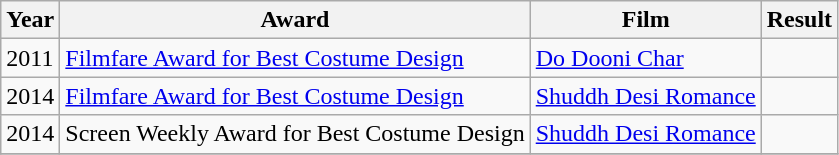<table class="wikitable">
<tr>
<th>Year</th>
<th>Award</th>
<th>Film</th>
<th>Result</th>
</tr>
<tr>
<td>2011</td>
<td><a href='#'>Filmfare Award for Best Costume Design</a></td>
<td><a href='#'>Do Dooni Char</a></td>
<td></td>
</tr>
<tr>
<td>2014</td>
<td><a href='#'>Filmfare Award for Best Costume Design</a></td>
<td><a href='#'>Shuddh Desi Romance</a></td>
<td></td>
</tr>
<tr>
<td>2014</td>
<td>Screen Weekly Award for Best Costume Design</td>
<td><a href='#'>Shuddh Desi Romance</a></td>
<td></td>
</tr>
<tr>
</tr>
</table>
